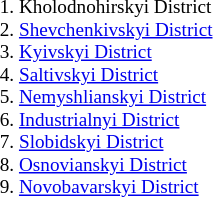<table class="toccolours"  style="float:right; font-size:80%; margin-left:10px;">
<tr>
<td style="padding-left:1em;"><ol><br><li>Kholodnohirskyi District</li>
<li><a href='#'>Shevchenkivskyi District</a></li>
<li><a href='#'>Kyivskyi District</a></li>
<li><a href='#'>Saltivskyi District</a></li>
<li><a href='#'>Nemyshlianskyi District</a></li>
<li><a href='#'>Industrialnyi District</a></li>
<li><a href='#'>Slobidskyi District</a></li>
<li><a href='#'>Osnovianskyi District</a></li>
<li><a href='#'>Novobavarskyi District</a></li>
</ol></td>
<td></td>
<td><ol><br></ol></td>
</tr>
</table>
